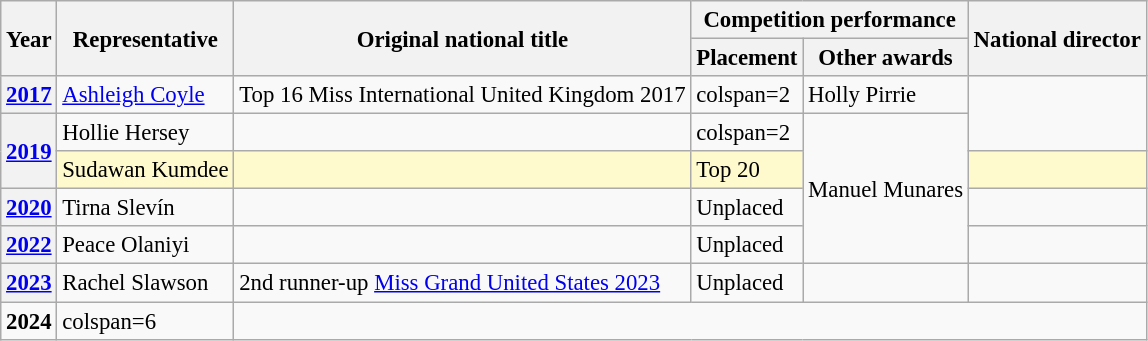<table class="wikitable defaultcenter col2left col6left" style="font-size:95%;">
<tr>
<th rowspan=2>Year</th>
<th rowspan=2>Representative</th>
<th rowspan=2>Original national title</th>
<th colspan=2>Competition performance</th>
<th rowspan=2>National director</th>
</tr>
<tr>
<th>Placement</th>
<th>Other awards</th>
</tr>
<tr>
<th><a href='#'>2017</a></th>
<td><a href='#'>Ashleigh Coyle</a></td>
<td>Top 16 Miss International United Kingdom 2017</td>
<td>colspan=2 </td>
<td>Holly Pirrie</td>
</tr>
<tr>
<th rowspan=2><a href='#'>2019</a></th>
<td>Hollie Hersey</td>
<td></td>
<td>colspan=2 </td>
<td rowspan=4>Manuel Munares</td>
</tr>
<tr bgcolor=#FFFACD>
<td>Sudawan Kumdee</td>
<td></td>
<td>Top 20</td>
<td></td>
</tr>
<tr>
<th><a href='#'>2020</a></th>
<td>Tirna Slevín</td>
<td></td>
<td>Unplaced</td>
<td></td>
</tr>
<tr>
<th><a href='#'>2022</a></th>
<td>Peace Olaniyi</td>
<td></td>
<td>Unplaced</td>
<td></td>
</tr>
<tr>
<th><a href='#'>2023</a></th>
<td>Rachel Slawson</td>
<td>2nd runner-up <a href='#'>Miss Grand United States 2023</a></td>
<td>Unplaced</td>
<td></td>
<td></td>
</tr>
<tr>
<td><strong>2024</strong></td>
<td>colspan=6 </td>
</tr>
</table>
